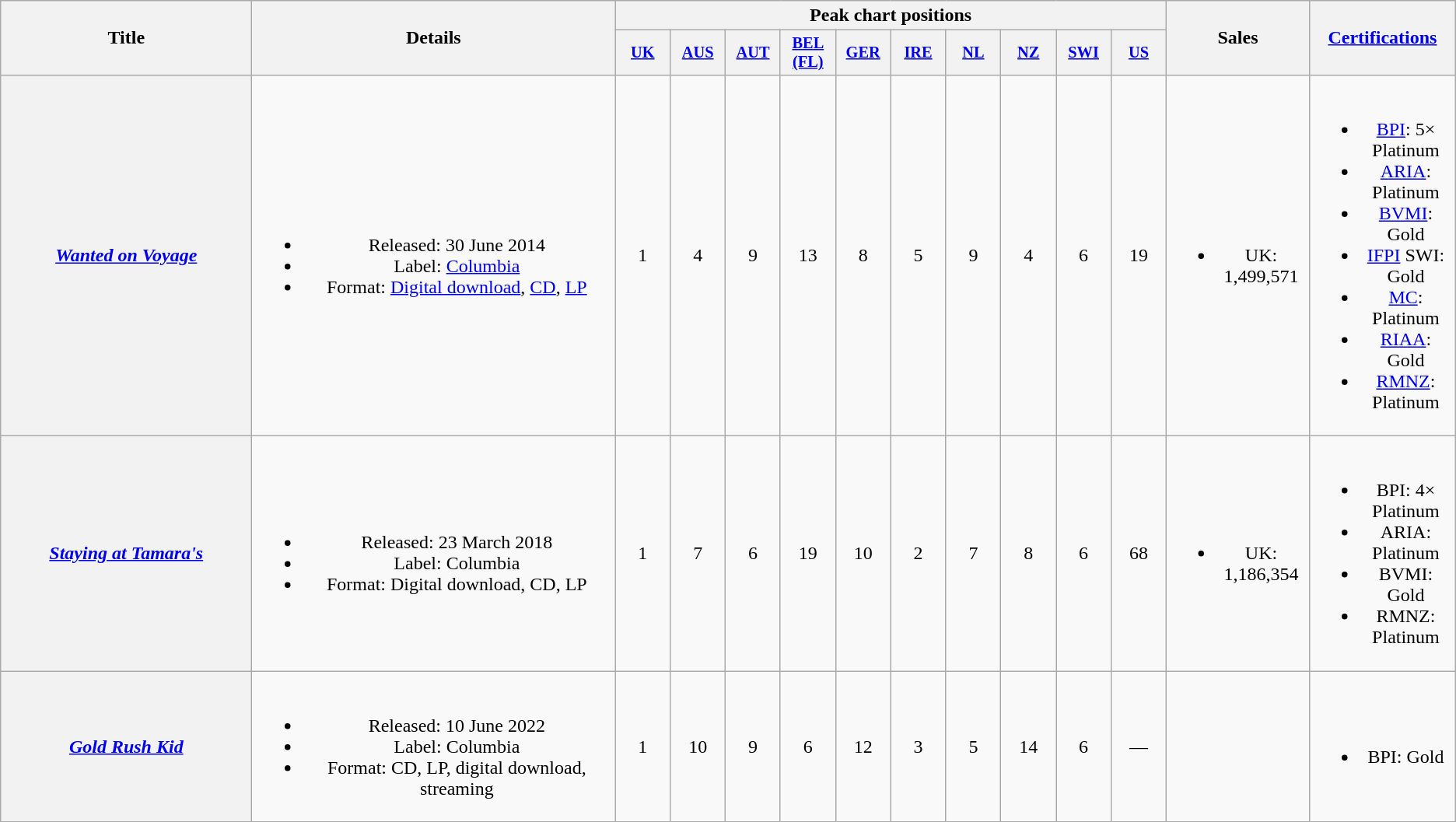<table class="wikitable plainrowheaders" style="text-align:center;">
<tr>
<th scope="col" rowspan="2" style="width:13em;">Title</th>
<th scope="col" rowspan="2" style="width:19em;">Details</th>
<th scope="col" colspan="10">Peak chart positions </th>
<th scope="col" rowspan="2">Sales</th>
<th scope="col" rowspan="2"><a href='#'>Certifications</a></th>
</tr>
<tr>
<th scope="col" style="width:3em;font-size:85%;"><a href='#'>UK</a><br></th>
<th scope="col" style="width:3em;font-size:85%;"><a href='#'>AUS</a><br></th>
<th scope="col" style="width:3em;font-size:85%;"><a href='#'>AUT</a><br></th>
<th scope="col" style="width:3em;font-size:85%;"><a href='#'>BEL<br>(FL)</a><br></th>
<th scope="col" style="width:3em;font-size:85%;"><a href='#'>GER</a><br></th>
<th scope="col" style="width:3em;font-size:85%;"><a href='#'>IRE</a><br></th>
<th scope="col" style="width:3em;font-size:85%;"><a href='#'>NL</a><br></th>
<th scope="col" style="width:3em;font-size:85%;"><a href='#'>NZ</a><br></th>
<th scope="col" style="width:3em;font-size:85%;"><a href='#'>SWI</a><br></th>
<th scope="col" style="width:3em;font-size:85%;"><a href='#'>US</a><br></th>
</tr>
<tr>
<th scope="row"><em><a href='#'>Wanted on Voyage</a></em></th>
<td><br><ul><li>Released: 30 June 2014</li><li>Label: <a href='#'>Columbia</a></li><li>Format: <a href='#'>Digital download</a>, <a href='#'>CD</a>, <a href='#'>LP</a></li></ul></td>
<td>1</td>
<td>4</td>
<td>9</td>
<td>13</td>
<td>8</td>
<td>5</td>
<td>9</td>
<td>4</td>
<td>6</td>
<td>19</td>
<td><br><ul><li>UK: 1,499,571</li></ul></td>
<td><br><ul><li><a href='#'>BPI</a>: 5× Platinum</li><li><a href='#'>ARIA</a>: Platinum</li><li><a href='#'>BVMI</a>: Gold</li><li><a href='#'>IFPI</a> SWI: Gold</li><li><a href='#'>MC</a>: Platinum</li><li><a href='#'>RIAA</a>: Gold</li><li><a href='#'>RMNZ</a>: Platinum</li></ul></td>
</tr>
<tr>
<th scope="row"><em><a href='#'>Staying at Tamara's</a></em></th>
<td><br><ul><li>Released: 23 March 2018</li><li>Label: Columbia</li><li>Format: Digital download, CD, LP</li></ul></td>
<td>1</td>
<td>7</td>
<td>6</td>
<td>19</td>
<td>10</td>
<td>2</td>
<td>7</td>
<td>8</td>
<td>6</td>
<td>68</td>
<td><br><ul><li>UK: 1,186,354</li></ul></td>
<td><br><ul><li>BPI: 4× Platinum</li><li>ARIA: Platinum</li><li>BVMI: Gold</li><li>RMNZ: Platinum</li></ul></td>
</tr>
<tr>
<th scope="row"><em><a href='#'>Gold Rush Kid</a></em></th>
<td><br><ul><li>Released: 10 June 2022</li><li>Label: Columbia</li><li>Format: CD, LP, digital download, streaming</li></ul></td>
<td>1</td>
<td>10</td>
<td>9</td>
<td>6</td>
<td>12</td>
<td>3</td>
<td>5</td>
<td>14</td>
<td>6</td>
<td>—</td>
<td></td>
<td><br><ul><li>BPI: Gold</li></ul></td>
</tr>
</table>
